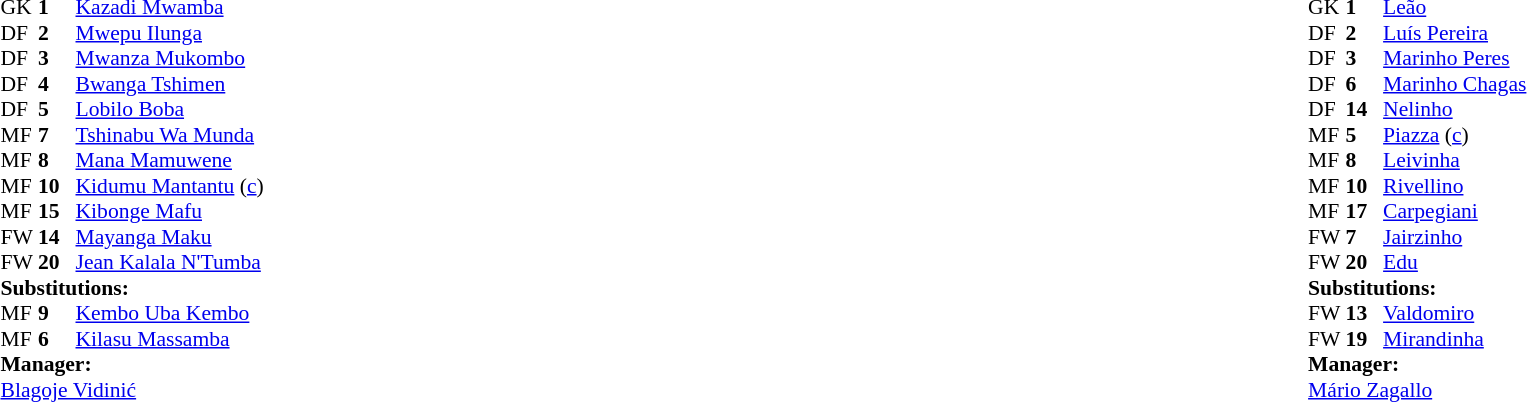<table width="100%">
<tr>
<td valign="top" width="50%"><br><table style="font-size: 90%" cellspacing="0" cellpadding="0">
<tr>
<th width="25"></th>
<th width="25"></th>
</tr>
<tr>
<td>GK</td>
<td><strong>1</strong></td>
<td><a href='#'>Kazadi Mwamba</a></td>
</tr>
<tr>
<td>DF</td>
<td><strong>2</strong></td>
<td><a href='#'>Mwepu Ilunga</a></td>
<td></td>
</tr>
<tr>
<td>DF</td>
<td><strong>3</strong></td>
<td><a href='#'>Mwanza Mukombo</a></td>
</tr>
<tr>
<td>DF</td>
<td><strong>4</strong></td>
<td><a href='#'>Bwanga Tshimen</a></td>
</tr>
<tr>
<td>DF</td>
<td><strong>5</strong></td>
<td><a href='#'>Lobilo Boba</a></td>
</tr>
<tr>
<td>MF</td>
<td><strong>7</strong></td>
<td><a href='#'>Tshinabu Wa Munda</a></td>
<td></td>
<td></td>
</tr>
<tr>
<td>MF</td>
<td><strong>8</strong></td>
<td><a href='#'>Mana Mamuwene</a></td>
</tr>
<tr>
<td>MF</td>
<td><strong>10</strong></td>
<td><a href='#'>Kidumu Mantantu</a> (<a href='#'>c</a>)</td>
<td></td>
<td></td>
</tr>
<tr>
<td>MF</td>
<td><strong>15</strong></td>
<td><a href='#'>Kibonge Mafu</a></td>
</tr>
<tr>
<td>FW</td>
<td><strong>14</strong></td>
<td><a href='#'>Mayanga Maku</a></td>
</tr>
<tr>
<td>FW</td>
<td><strong>20</strong></td>
<td><a href='#'>Jean Kalala N'Tumba</a></td>
</tr>
<tr>
<td colspan="3"><strong>Substitutions:</strong></td>
</tr>
<tr>
<td>MF</td>
<td><strong>9</strong></td>
<td><a href='#'>Kembo Uba Kembo</a></td>
<td></td>
<td></td>
</tr>
<tr>
<td>MF</td>
<td><strong>6</strong></td>
<td><a href='#'>Kilasu Massamba</a></td>
<td></td>
<td></td>
</tr>
<tr>
<td colspan="3"><strong>Manager:</strong></td>
</tr>
<tr>
<td colspan="3"> <a href='#'>Blagoje Vidinić</a></td>
</tr>
</table>
</td>
<td valign="top" width="50%"><br><table style="font-size: 90%" cellspacing="0" cellpadding="0" align=center>
<tr>
<th width="25"></th>
<th width="25"></th>
</tr>
<tr>
<td>GK</td>
<td><strong>1</strong></td>
<td><a href='#'>Leão</a></td>
</tr>
<tr>
<td>DF</td>
<td><strong>2</strong></td>
<td><a href='#'>Luís Pereira</a></td>
</tr>
<tr>
<td>DF</td>
<td><strong>3</strong></td>
<td><a href='#'>Marinho Peres</a></td>
</tr>
<tr>
<td>DF</td>
<td><strong>6</strong></td>
<td><a href='#'>Marinho Chagas</a></td>
</tr>
<tr>
<td>DF</td>
<td><strong>14</strong></td>
<td><a href='#'>Nelinho</a></td>
</tr>
<tr>
<td>MF</td>
<td><strong>5</strong></td>
<td><a href='#'>Piazza</a> (<a href='#'>c</a>)</td>
<td></td>
<td></td>
</tr>
<tr>
<td>MF</td>
<td><strong>8</strong></td>
<td><a href='#'>Leivinha</a></td>
<td></td>
<td></td>
</tr>
<tr>
<td>MF</td>
<td><strong>10</strong></td>
<td><a href='#'>Rivellino</a></td>
</tr>
<tr>
<td>MF</td>
<td><strong>17</strong></td>
<td><a href='#'>Carpegiani</a></td>
</tr>
<tr>
<td>FW</td>
<td><strong>7</strong></td>
<td><a href='#'>Jairzinho</a></td>
</tr>
<tr>
<td>FW</td>
<td><strong>20</strong></td>
<td><a href='#'>Edu</a></td>
</tr>
<tr>
<td colspan="3"><strong>Substitutions:</strong></td>
</tr>
<tr>
<td>FW</td>
<td><strong>13</strong></td>
<td><a href='#'>Valdomiro</a></td>
<td></td>
<td></td>
</tr>
<tr>
<td>FW</td>
<td><strong>19</strong></td>
<td><a href='#'>Mirandinha</a></td>
<td></td>
<td></td>
</tr>
<tr>
<td colspan="3"><strong>Manager:</strong></td>
</tr>
<tr>
<td colspan="3"><a href='#'>Mário Zagallo</a></td>
</tr>
</table>
</td>
</tr>
</table>
